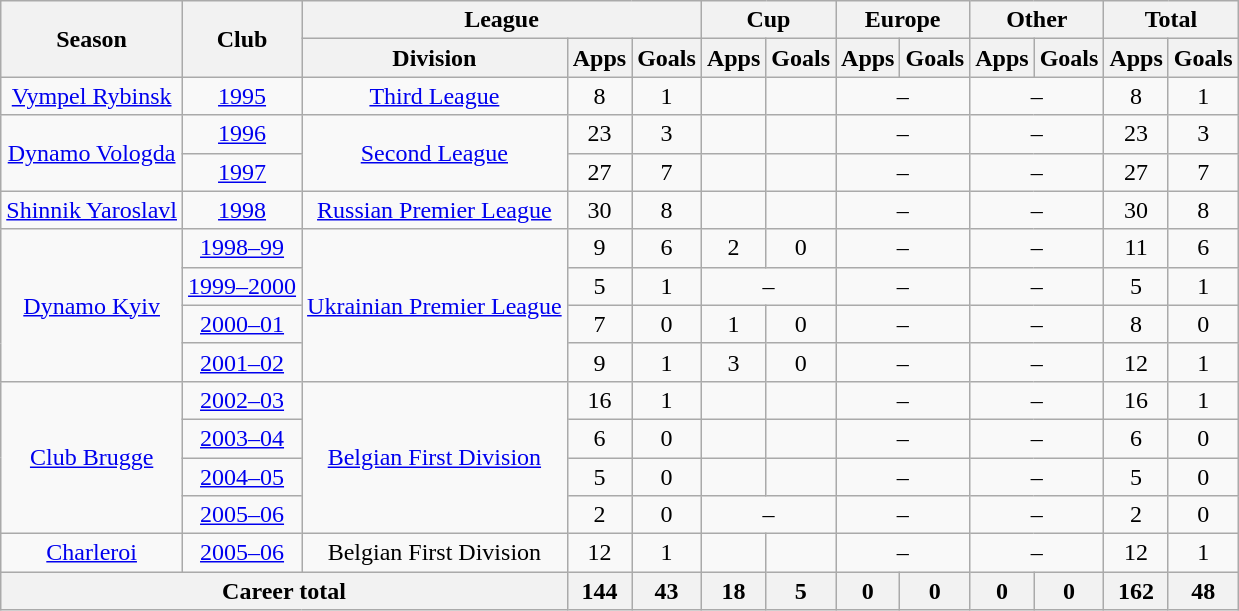<table class="wikitable" style="text-align:center">
<tr>
<th rowspan="2">Season</th>
<th rowspan="2">Club</th>
<th colspan="3">League</th>
<th colspan="2">Cup</th>
<th colspan="2">Europe</th>
<th colspan="2">Other</th>
<th colspan="2">Total</th>
</tr>
<tr>
<th>Division</th>
<th>Apps</th>
<th>Goals</th>
<th>Apps</th>
<th>Goals</th>
<th>Apps</th>
<th>Goals</th>
<th>Apps</th>
<th>Goals</th>
<th>Apps</th>
<th>Goals</th>
</tr>
<tr>
<td><a href='#'>Vympel Rybinsk</a></td>
<td><a href='#'>1995</a></td>
<td><a href='#'>Third League</a></td>
<td>8</td>
<td>1</td>
<td></td>
<td></td>
<td colspan="2">–</td>
<td colspan="2">–</td>
<td>8</td>
<td>1</td>
</tr>
<tr>
<td rowspan="2"><a href='#'>Dynamo Vologda</a></td>
<td><a href='#'>1996</a></td>
<td rowspan="2"><a href='#'>Second League</a></td>
<td>23</td>
<td>3</td>
<td></td>
<td></td>
<td colspan="2">–</td>
<td colspan="2">–</td>
<td>23</td>
<td>3</td>
</tr>
<tr>
<td><a href='#'>1997</a></td>
<td>27</td>
<td>7</td>
<td></td>
<td></td>
<td colspan="2">–</td>
<td colspan="2">–</td>
<td>27</td>
<td>7</td>
</tr>
<tr>
<td><a href='#'>Shinnik Yaroslavl</a></td>
<td><a href='#'>1998</a></td>
<td><a href='#'>Russian Premier League</a></td>
<td>30</td>
<td>8</td>
<td></td>
<td></td>
<td colspan="2">–</td>
<td colspan="2">–</td>
<td>30</td>
<td>8</td>
</tr>
<tr>
<td rowspan="4"><a href='#'>Dynamo Kyiv</a></td>
<td><a href='#'>1998–99</a></td>
<td rowspan="4"><a href='#'>Ukrainian Premier League</a></td>
<td>9</td>
<td>6</td>
<td>2</td>
<td>0</td>
<td colspan="2">–</td>
<td colspan="2">–</td>
<td>11</td>
<td>6</td>
</tr>
<tr>
<td><a href='#'>1999–2000</a></td>
<td>5</td>
<td>1</td>
<td colspan="2">–</td>
<td colspan="2">–</td>
<td colspan="2">–</td>
<td>5</td>
<td>1</td>
</tr>
<tr>
<td><a href='#'>2000–01</a></td>
<td>7</td>
<td>0</td>
<td>1</td>
<td>0</td>
<td colspan="2">–</td>
<td colspan="2">–</td>
<td>8</td>
<td>0</td>
</tr>
<tr>
<td><a href='#'>2001–02</a></td>
<td>9</td>
<td>1</td>
<td>3</td>
<td>0</td>
<td colspan="2">–</td>
<td colspan="2">–</td>
<td>12</td>
<td>1</td>
</tr>
<tr>
<td rowspan="4"><a href='#'>Club Brugge</a></td>
<td><a href='#'>2002–03</a></td>
<td rowspan="4"><a href='#'>Belgian First Division</a></td>
<td>16</td>
<td>1</td>
<td></td>
<td></td>
<td colspan="2">–</td>
<td colspan="2">–</td>
<td>16</td>
<td>1</td>
</tr>
<tr>
<td><a href='#'>2003–04</a></td>
<td>6</td>
<td>0</td>
<td></td>
<td></td>
<td colspan="2">–</td>
<td colspan="2">–</td>
<td>6</td>
<td>0</td>
</tr>
<tr>
<td><a href='#'>2004–05</a></td>
<td>5</td>
<td>0</td>
<td></td>
<td></td>
<td colspan="2">–</td>
<td colspan="2">–</td>
<td>5</td>
<td>0</td>
</tr>
<tr>
<td><a href='#'>2005–06</a></td>
<td>2</td>
<td>0</td>
<td colspan="2">–</td>
<td colspan="2">–</td>
<td colspan="2">–</td>
<td>2</td>
<td>0</td>
</tr>
<tr>
<td><a href='#'>Charleroi</a></td>
<td><a href='#'>2005–06</a></td>
<td>Belgian First Division</td>
<td>12</td>
<td>1</td>
<td></td>
<td></td>
<td colspan="2">–</td>
<td colspan="2">–</td>
<td>12</td>
<td>1</td>
</tr>
<tr>
<th colspan="3">Career total</th>
<th>144</th>
<th>43</th>
<th>18</th>
<th>5</th>
<th>0</th>
<th>0</th>
<th>0</th>
<th>0</th>
<th>162</th>
<th>48</th>
</tr>
</table>
